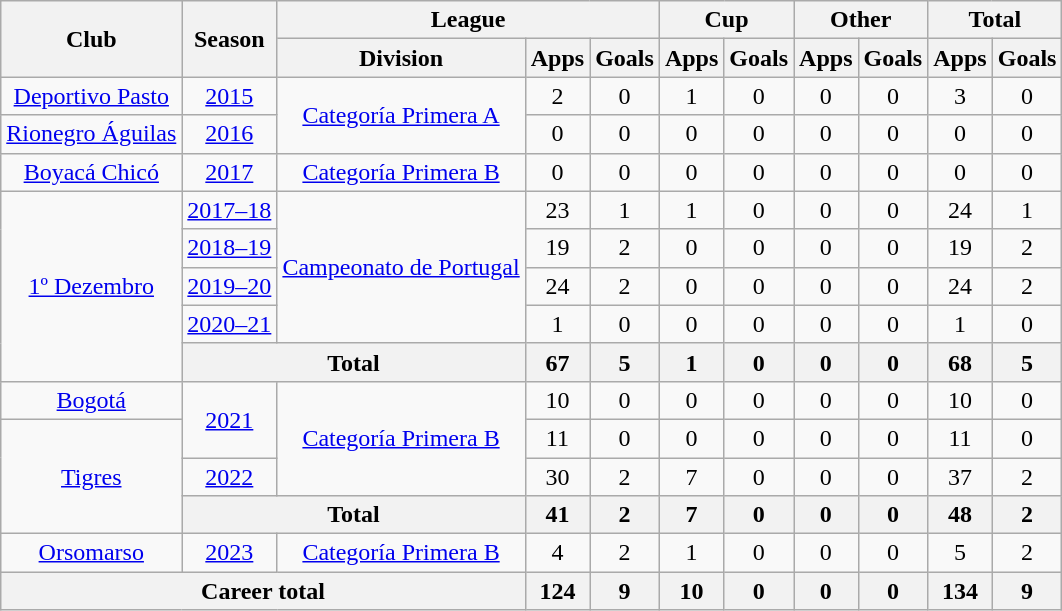<table class=wikitable style=text-align:center>
<tr>
<th rowspan="2">Club</th>
<th rowspan="2">Season</th>
<th colspan="3">League</th>
<th colspan="2">Cup</th>
<th colspan="2">Other</th>
<th colspan="2">Total</th>
</tr>
<tr>
<th>Division</th>
<th>Apps</th>
<th>Goals</th>
<th>Apps</th>
<th>Goals</th>
<th>Apps</th>
<th>Goals</th>
<th>Apps</th>
<th>Goals</th>
</tr>
<tr>
<td><a href='#'>Deportivo Pasto</a></td>
<td><a href='#'>2015</a></td>
<td rowspan="2"><a href='#'>Categoría Primera A</a></td>
<td>2</td>
<td>0</td>
<td>1</td>
<td>0</td>
<td>0</td>
<td>0</td>
<td>3</td>
<td>0</td>
</tr>
<tr>
<td><a href='#'>Rionegro Águilas</a></td>
<td><a href='#'>2016</a></td>
<td>0</td>
<td>0</td>
<td>0</td>
<td>0</td>
<td>0</td>
<td>0</td>
<td>0</td>
<td>0</td>
</tr>
<tr>
<td><a href='#'>Boyacá Chicó</a></td>
<td><a href='#'>2017</a></td>
<td><a href='#'>Categoría Primera B</a></td>
<td>0</td>
<td>0</td>
<td>0</td>
<td>0</td>
<td>0</td>
<td>0</td>
<td>0</td>
<td>0</td>
</tr>
<tr>
<td rowspan="5"><a href='#'>1º Dezembro</a></td>
<td><a href='#'>2017–18</a></td>
<td rowspan="4"><a href='#'>Campeonato de Portugal</a></td>
<td>23</td>
<td>1</td>
<td>1</td>
<td>0</td>
<td>0</td>
<td>0</td>
<td>24</td>
<td>1</td>
</tr>
<tr>
<td><a href='#'>2018–19</a></td>
<td>19</td>
<td>2</td>
<td>0</td>
<td>0</td>
<td>0</td>
<td>0</td>
<td>19</td>
<td>2</td>
</tr>
<tr>
<td><a href='#'>2019–20</a></td>
<td>24</td>
<td>2</td>
<td>0</td>
<td>0</td>
<td>0</td>
<td>0</td>
<td>24</td>
<td>2</td>
</tr>
<tr>
<td><a href='#'>2020–21</a></td>
<td>1</td>
<td>0</td>
<td>0</td>
<td>0</td>
<td>0</td>
<td>0</td>
<td>1</td>
<td>0</td>
</tr>
<tr>
<th colspan="2"><strong>Total</strong></th>
<th>67</th>
<th>5</th>
<th>1</th>
<th>0</th>
<th>0</th>
<th>0</th>
<th>68</th>
<th>5</th>
</tr>
<tr>
<td><a href='#'>Bogotá</a></td>
<td rowspan="2"><a href='#'>2021</a></td>
<td rowspan="3"><a href='#'>Categoría Primera B</a></td>
<td>10</td>
<td>0</td>
<td>0</td>
<td>0</td>
<td>0</td>
<td>0</td>
<td>10</td>
<td>0</td>
</tr>
<tr>
<td rowspan="3"><a href='#'>Tigres</a></td>
<td>11</td>
<td>0</td>
<td>0</td>
<td>0</td>
<td>0</td>
<td>0</td>
<td>11</td>
<td>0</td>
</tr>
<tr>
<td><a href='#'>2022</a></td>
<td>30</td>
<td>2</td>
<td>7</td>
<td>0</td>
<td>0</td>
<td>0</td>
<td>37</td>
<td>2</td>
</tr>
<tr>
<th colspan="2"><strong>Total</strong></th>
<th>41</th>
<th>2</th>
<th>7</th>
<th>0</th>
<th>0</th>
<th>0</th>
<th>48</th>
<th>2</th>
</tr>
<tr>
<td><a href='#'>Orsomarso</a></td>
<td><a href='#'>2023</a></td>
<td><a href='#'>Categoría Primera B</a></td>
<td>4</td>
<td>2</td>
<td>1</td>
<td>0</td>
<td>0</td>
<td>0</td>
<td>5</td>
<td>2</td>
</tr>
<tr>
<th colspan="3"><strong>Career total</strong></th>
<th>124</th>
<th>9</th>
<th>10</th>
<th>0</th>
<th>0</th>
<th>0</th>
<th>134</th>
<th>9</th>
</tr>
</table>
